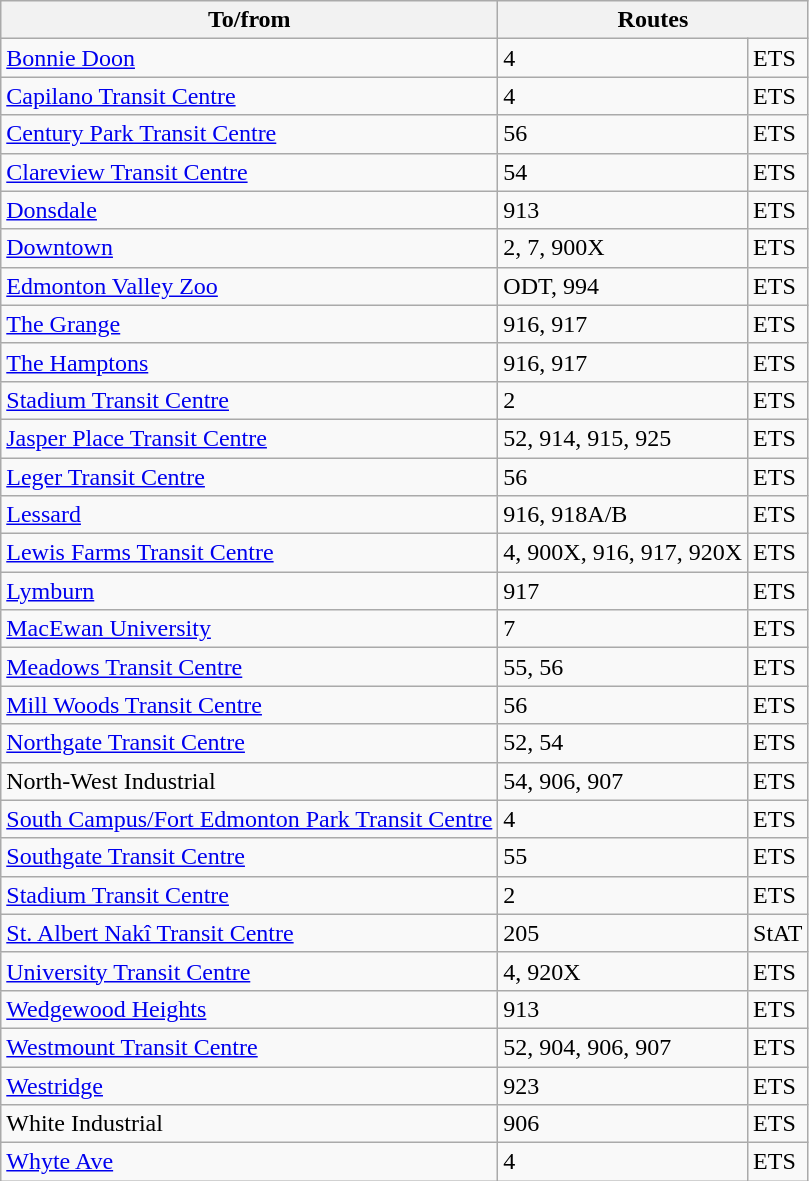<table class="wikitable mw-collapsible mw-collapsed" style="font-size: 100%">
<tr>
<th>To/from</th>
<th colspan="2">Routes</th>
</tr>
<tr>
<td><a href='#'>Bonnie Doon</a></td>
<td>4</td>
<td>ETS</td>
</tr>
<tr>
<td><a href='#'>Capilano Transit Centre</a></td>
<td>4</td>
<td>ETS</td>
</tr>
<tr>
<td><a href='#'>Century Park Transit Centre</a></td>
<td>56</td>
<td>ETS</td>
</tr>
<tr>
<td><a href='#'>Clareview Transit Centre</a></td>
<td>54</td>
<td>ETS</td>
</tr>
<tr>
<td><a href='#'>Donsdale</a></td>
<td>913</td>
<td>ETS</td>
</tr>
<tr>
<td><a href='#'>Downtown</a></td>
<td>2, 7, 900X</td>
<td>ETS</td>
</tr>
<tr>
<td><a href='#'>Edmonton Valley Zoo</a></td>
<td>ODT, 994</td>
<td>ETS</td>
</tr>
<tr>
<td><a href='#'>The Grange</a></td>
<td>916, 917</td>
<td>ETS</td>
</tr>
<tr>
<td><a href='#'>The Hamptons</a></td>
<td>916, 917</td>
<td>ETS</td>
</tr>
<tr>
<td><a href='#'>Stadium Transit Centre</a></td>
<td>2</td>
<td>ETS</td>
</tr>
<tr>
<td><a href='#'>Jasper Place Transit Centre</a></td>
<td>52, 914, 915, 925</td>
<td>ETS</td>
</tr>
<tr>
<td><a href='#'>Leger Transit Centre</a></td>
<td>56</td>
<td>ETS</td>
</tr>
<tr>
<td><a href='#'>Lessard</a></td>
<td>916, 918A/B</td>
<td>ETS</td>
</tr>
<tr>
<td><a href='#'>Lewis Farms Transit Centre</a></td>
<td>4, 900X, 916, 917, 920X</td>
<td>ETS</td>
</tr>
<tr>
<td><a href='#'>Lymburn</a></td>
<td>917</td>
<td>ETS</td>
</tr>
<tr>
<td><a href='#'>MacEwan University</a></td>
<td>7</td>
<td>ETS</td>
</tr>
<tr>
<td><a href='#'>Meadows Transit Centre</a></td>
<td>55, 56</td>
<td>ETS</td>
</tr>
<tr>
<td><a href='#'>Mill Woods Transit Centre</a></td>
<td>56</td>
<td>ETS</td>
</tr>
<tr>
<td><a href='#'>Northgate Transit Centre</a></td>
<td>52, 54</td>
<td>ETS</td>
</tr>
<tr>
<td>North-West Industrial</td>
<td>54, 906, 907</td>
<td>ETS</td>
</tr>
<tr>
<td><a href='#'>South Campus/Fort Edmonton Park Transit Centre</a></td>
<td>4</td>
<td>ETS</td>
</tr>
<tr>
<td><a href='#'>Southgate Transit Centre</a></td>
<td>55</td>
<td>ETS</td>
</tr>
<tr>
<td><a href='#'>Stadium Transit Centre</a></td>
<td>2</td>
<td>ETS</td>
</tr>
<tr>
<td><a href='#'>St. Albert Nakî Transit Centre</a></td>
<td>205</td>
<td>StAT</td>
</tr>
<tr>
<td><a href='#'>University Transit Centre</a></td>
<td>4, 920X</td>
<td>ETS</td>
</tr>
<tr>
<td><a href='#'>Wedgewood Heights</a></td>
<td>913</td>
<td>ETS</td>
</tr>
<tr>
<td><a href='#'>Westmount Transit Centre</a></td>
<td>52, 904, 906, 907</td>
<td>ETS</td>
</tr>
<tr>
<td><a href='#'>Westridge</a></td>
<td>923</td>
<td>ETS</td>
</tr>
<tr>
<td>White Industrial</td>
<td>906</td>
<td>ETS</td>
</tr>
<tr>
<td><a href='#'>Whyte Ave</a></td>
<td>4</td>
<td>ETS</td>
</tr>
</table>
